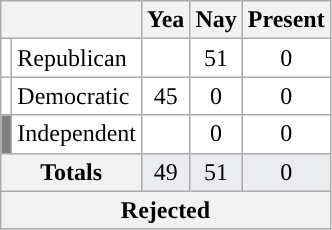<table class="wikitable" style="text-align:center;background:white;">
<tr>
<th scope="col" colspan="2"></th>
<th scope="col">Yea</th>
<th scope="col">Nay</th>
<th scope="col">Present</th>
</tr>
<tr>
<td style="background-color:"></td>
<td style="text-align:left;">Republican</td>
<td></td>
<td>51</td>
<td>0</td>
</tr>
<tr>
<td style="background-color:"></td>
<td style="text-align:left;">Democratic</td>
<td>45</td>
<td>0</td>
<td>0</td>
</tr>
<tr>
<td style="background:gray;"></td>
<td style="text-align:left;">Independent</td>
<td></td>
<td>0</td>
<td>0</td>
</tr>
<tr style="background:#EAECF0;">
<th scope="row" colspan="2">Totals</th>
<td>49</td>
<td>51</td>
<td>0</td>
</tr>
<tr>
<th scope="row" colspan="6">Rejected</th>
</tr>
</table>
